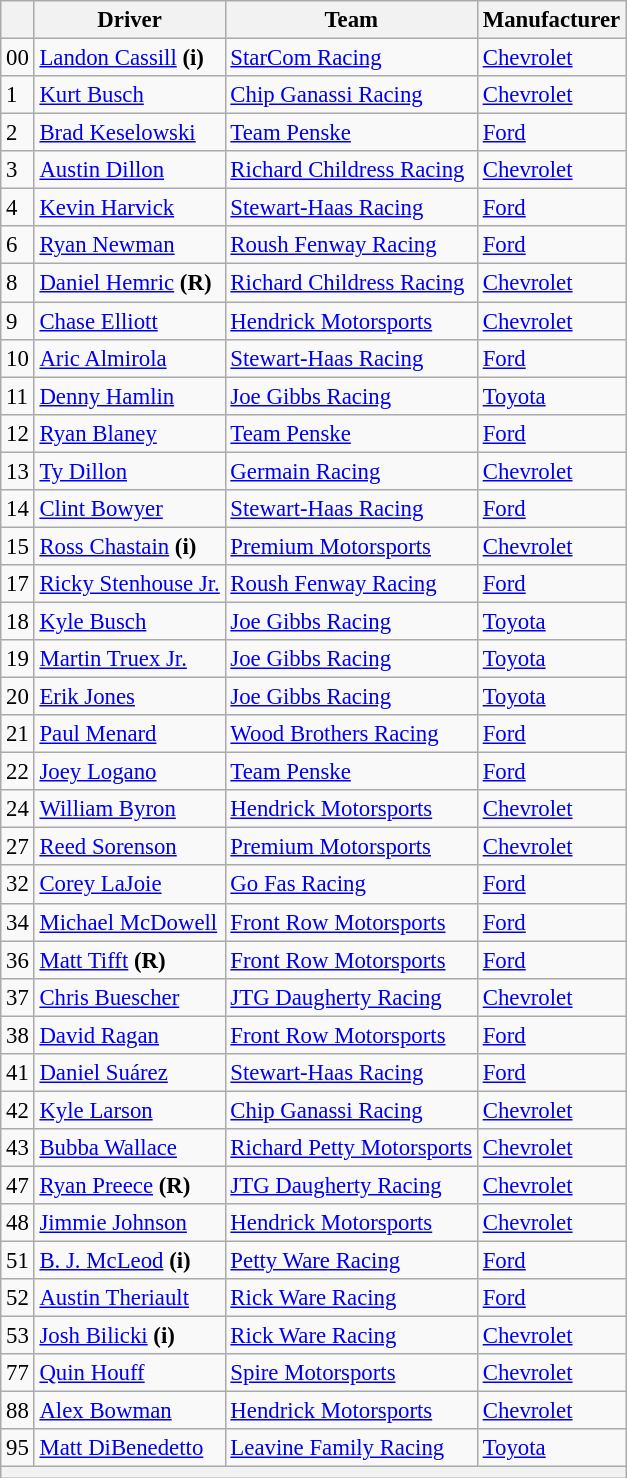<table class="wikitable" style="font-size:95%">
<tr>
<th></th>
<th>Driver</th>
<th>Team</th>
<th>Manufacturer</th>
</tr>
<tr>
<td>00</td>
<td><a href='#'>Landon Cassill</a> <strong>(i)</strong></td>
<td><a href='#'>StarCom Racing</a></td>
<td><a href='#'>Chevrolet</a></td>
</tr>
<tr>
<td>1</td>
<td><a href='#'>Kurt Busch</a></td>
<td><a href='#'>Chip Ganassi Racing</a></td>
<td><a href='#'>Chevrolet</a></td>
</tr>
<tr>
<td>2</td>
<td><a href='#'>Brad Keselowski</a></td>
<td><a href='#'>Team Penske</a></td>
<td><a href='#'>Ford</a></td>
</tr>
<tr>
<td>3</td>
<td><a href='#'>Austin Dillon</a></td>
<td><a href='#'>Richard Childress Racing</a></td>
<td><a href='#'>Chevrolet</a></td>
</tr>
<tr>
<td>4</td>
<td><a href='#'>Kevin Harvick</a></td>
<td><a href='#'>Stewart-Haas Racing</a></td>
<td><a href='#'>Ford</a></td>
</tr>
<tr>
<td>6</td>
<td><a href='#'>Ryan Newman</a></td>
<td><a href='#'>Roush Fenway Racing</a></td>
<td><a href='#'>Ford</a></td>
</tr>
<tr>
<td>8</td>
<td><a href='#'>Daniel Hemric</a> <strong>(R)</strong></td>
<td><a href='#'>Richard Childress Racing</a></td>
<td><a href='#'>Chevrolet</a></td>
</tr>
<tr>
<td>9</td>
<td><a href='#'>Chase Elliott</a></td>
<td><a href='#'>Hendrick Motorsports</a></td>
<td><a href='#'>Chevrolet</a></td>
</tr>
<tr>
<td>10</td>
<td><a href='#'>Aric Almirola</a></td>
<td><a href='#'>Stewart-Haas Racing</a></td>
<td><a href='#'>Ford</a></td>
</tr>
<tr>
<td>11</td>
<td><a href='#'>Denny Hamlin</a></td>
<td><a href='#'>Joe Gibbs Racing</a></td>
<td><a href='#'>Toyota</a></td>
</tr>
<tr>
<td>12</td>
<td><a href='#'>Ryan Blaney</a></td>
<td><a href='#'>Team Penske</a></td>
<td><a href='#'>Ford</a></td>
</tr>
<tr>
<td>13</td>
<td><a href='#'>Ty Dillon</a></td>
<td><a href='#'>Germain Racing</a></td>
<td><a href='#'>Chevrolet</a></td>
</tr>
<tr>
<td>14</td>
<td><a href='#'>Clint Bowyer</a></td>
<td><a href='#'>Stewart-Haas Racing</a></td>
<td><a href='#'>Ford</a></td>
</tr>
<tr>
<td>15</td>
<td><a href='#'>Ross Chastain</a> <strong>(i)</strong></td>
<td><a href='#'>Premium Motorsports</a></td>
<td><a href='#'>Chevrolet</a></td>
</tr>
<tr>
<td>17</td>
<td><a href='#'>Ricky Stenhouse Jr.</a></td>
<td><a href='#'>Roush Fenway Racing</a></td>
<td><a href='#'>Ford</a></td>
</tr>
<tr>
<td>18</td>
<td><a href='#'>Kyle Busch</a></td>
<td><a href='#'>Joe Gibbs Racing</a></td>
<td><a href='#'>Toyota</a></td>
</tr>
<tr>
<td>19</td>
<td><a href='#'>Martin Truex Jr.</a></td>
<td><a href='#'>Joe Gibbs Racing</a></td>
<td><a href='#'>Toyota</a></td>
</tr>
<tr>
<td>20</td>
<td><a href='#'>Erik Jones</a></td>
<td><a href='#'>Joe Gibbs Racing</a></td>
<td><a href='#'>Toyota</a></td>
</tr>
<tr>
<td>21</td>
<td><a href='#'>Paul Menard</a></td>
<td><a href='#'>Wood Brothers Racing</a></td>
<td><a href='#'>Ford</a></td>
</tr>
<tr>
<td>22</td>
<td><a href='#'>Joey Logano</a></td>
<td><a href='#'>Team Penske</a></td>
<td><a href='#'>Ford</a></td>
</tr>
<tr>
<td>24</td>
<td><a href='#'>William Byron</a></td>
<td><a href='#'>Hendrick Motorsports</a></td>
<td><a href='#'>Chevrolet</a></td>
</tr>
<tr>
<td>27</td>
<td><a href='#'>Reed Sorenson</a></td>
<td><a href='#'>Premium Motorsports</a></td>
<td><a href='#'>Chevrolet</a></td>
</tr>
<tr>
<td>32</td>
<td><a href='#'>Corey LaJoie</a></td>
<td><a href='#'>Go Fas Racing</a></td>
<td><a href='#'>Ford</a></td>
</tr>
<tr>
<td>34</td>
<td><a href='#'>Michael McDowell</a></td>
<td><a href='#'>Front Row Motorsports</a></td>
<td><a href='#'>Ford</a></td>
</tr>
<tr>
<td>36</td>
<td><a href='#'>Matt Tifft</a> <strong>(R)</strong></td>
<td><a href='#'>Front Row Motorsports</a></td>
<td><a href='#'>Ford</a></td>
</tr>
<tr>
<td>37</td>
<td><a href='#'>Chris Buescher</a></td>
<td><a href='#'>JTG Daugherty Racing</a></td>
<td><a href='#'>Chevrolet</a></td>
</tr>
<tr>
<td>38</td>
<td><a href='#'>David Ragan</a></td>
<td><a href='#'>Front Row Motorsports</a></td>
<td><a href='#'>Ford</a></td>
</tr>
<tr>
<td>41</td>
<td><a href='#'>Daniel Suárez</a></td>
<td><a href='#'>Stewart-Haas Racing</a></td>
<td><a href='#'>Ford</a></td>
</tr>
<tr>
<td>42</td>
<td><a href='#'>Kyle Larson</a></td>
<td><a href='#'>Chip Ganassi Racing</a></td>
<td><a href='#'>Chevrolet</a></td>
</tr>
<tr>
<td>43</td>
<td><a href='#'>Bubba Wallace</a></td>
<td><a href='#'>Richard Petty Motorsports</a></td>
<td><a href='#'>Chevrolet</a></td>
</tr>
<tr>
<td>47</td>
<td><a href='#'>Ryan Preece</a> <strong>(R)</strong></td>
<td><a href='#'>JTG Daugherty Racing</a></td>
<td><a href='#'>Chevrolet</a></td>
</tr>
<tr>
<td>48</td>
<td><a href='#'>Jimmie Johnson</a></td>
<td><a href='#'>Hendrick Motorsports</a></td>
<td><a href='#'>Chevrolet</a></td>
</tr>
<tr>
<td>51</td>
<td><a href='#'>B. J. McLeod</a> <strong>(i)</strong></td>
<td><a href='#'>Petty Ware Racing</a></td>
<td><a href='#'>Ford</a></td>
</tr>
<tr>
<td>52</td>
<td><a href='#'>Austin Theriault</a></td>
<td><a href='#'>Rick Ware Racing</a></td>
<td><a href='#'>Ford</a></td>
</tr>
<tr>
<td>53</td>
<td><a href='#'>Josh Bilicki</a> <strong>(i)</strong></td>
<td><a href='#'>Rick Ware Racing</a></td>
<td><a href='#'>Chevrolet</a></td>
</tr>
<tr>
<td>77</td>
<td><a href='#'>Quin Houff</a></td>
<td><a href='#'>Spire Motorsports</a></td>
<td><a href='#'>Chevrolet</a></td>
</tr>
<tr>
<td>88</td>
<td><a href='#'>Alex Bowman</a></td>
<td><a href='#'>Hendrick Motorsports</a></td>
<td><a href='#'>Chevrolet</a></td>
</tr>
<tr>
<td>95</td>
<td><a href='#'>Matt DiBenedetto</a></td>
<td><a href='#'>Leavine Family Racing</a></td>
<td><a href='#'>Toyota</a></td>
</tr>
<tr>
<th colspan="4"></th>
</tr>
</table>
